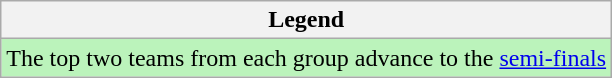<table class="wikitable">
<tr>
<th>Legend</th>
</tr>
<tr bgcolor=#BBF3BB>
<td>The top two teams from each group advance to the <a href='#'>semi-finals</a></td>
</tr>
</table>
